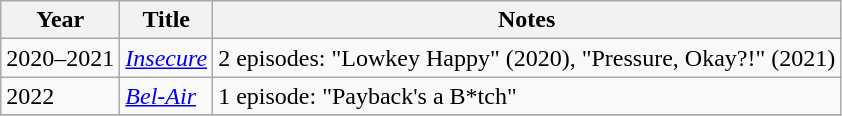<table class="wikitable">
<tr>
<th>Year</th>
<th>Title</th>
<th>Notes</th>
</tr>
<tr>
<td>2020–2021</td>
<td><em><a href='#'>Insecure</a></em></td>
<td>2 episodes: "Lowkey Happy" (2020), "Pressure, Okay?!" (2021)</td>
</tr>
<tr>
<td>2022</td>
<td><em><a href='#'>Bel-Air</a></em></td>
<td>1 episode: "Payback's a B*tch"</td>
</tr>
<tr>
</tr>
</table>
